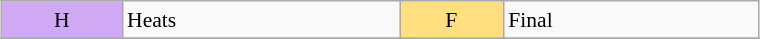<table class="wikitable" style="margin:0.5em auto; font-size:90%; line-height:1.25em;" width=40%;>
<tr>
<td bgcolor="#D0A9F5" align=center>H</td>
<td>Heats</td>
<td bgcolor="#FFDF80" align=center>F</td>
<td>Final</td>
</tr>
<tr>
</tr>
</table>
